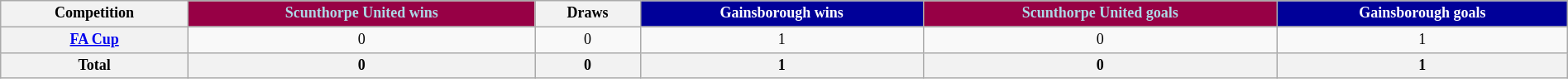<table class="wikitable" style="text-align: center; width: 100%; font-size: 12px">
<tr>
<th>Competition</th>
<th style="background:#970045; color:#ADD8E6">Scunthorpe United wins</th>
<th>Draws</th>
<th style="background:#000099; color:white">Gainsborough wins</th>
<th style="background:#970045; color:#ADD8E6">Scunthorpe United goals</th>
<th style="background:#000099; color:white">Gainsborough goals</th>
</tr>
<tr>
<th><a href='#'>FA Cup</a></th>
<td>0</td>
<td>0</td>
<td>1</td>
<td>0</td>
<td>1</td>
</tr>
<tr class="sortbottom">
<th>Total</th>
<th>0</th>
<th>0</th>
<th>1</th>
<th>0</th>
<th>1</th>
</tr>
</table>
